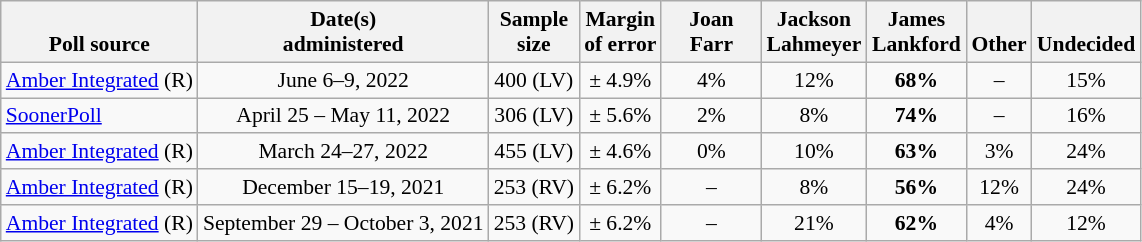<table class="wikitable" style="font-size:90%;text-align:center;">
<tr style="vertical-align:bottom">
<th>Poll source</th>
<th>Date(s)<br>administered</th>
<th>Sample<br>size</th>
<th>Margin<br>of error</th>
<th style="width:60px;">Joan<br>Farr</th>
<th style="width:60px;">Jackson<br>Lahmeyer</th>
<th style="width:60px;">James<br>Lankford</th>
<th>Other</th>
<th>Undecided</th>
</tr>
<tr>
<td style="text-align:left;"><a href='#'>Amber Integrated</a> (R)</td>
<td>June 6–9, 2022</td>
<td>400 (LV)</td>
<td>± 4.9%</td>
<td>4%</td>
<td>12%</td>
<td><strong>68%</strong></td>
<td>–</td>
<td>15%</td>
</tr>
<tr>
<td style="text-align:left;"><a href='#'>SoonerPoll</a></td>
<td>April 25 – May 11, 2022</td>
<td>306 (LV)</td>
<td>± 5.6%</td>
<td>2%</td>
<td>8%</td>
<td><strong>74%</strong></td>
<td>–</td>
<td>16%</td>
</tr>
<tr>
<td style="text-align:left;"><a href='#'>Amber Integrated</a> (R)</td>
<td>March 24–27, 2022</td>
<td>455 (LV)</td>
<td>± 4.6%</td>
<td>0%</td>
<td>10%</td>
<td><strong>63%</strong></td>
<td>3%</td>
<td>24%</td>
</tr>
<tr>
<td style="text-align:left;"><a href='#'>Amber Integrated</a> (R)</td>
<td>December 15–19, 2021</td>
<td>253 (RV)</td>
<td>± 6.2%</td>
<td>–</td>
<td>8%</td>
<td><strong>56%</strong></td>
<td>12%</td>
<td>24%</td>
</tr>
<tr>
<td style="text-align:left;"><a href='#'>Amber Integrated</a> (R)</td>
<td>September 29 – October 3, 2021</td>
<td>253 (RV)</td>
<td>± 6.2%</td>
<td>–</td>
<td>21%</td>
<td><strong>62%</strong></td>
<td>4%</td>
<td>12%</td>
</tr>
</table>
